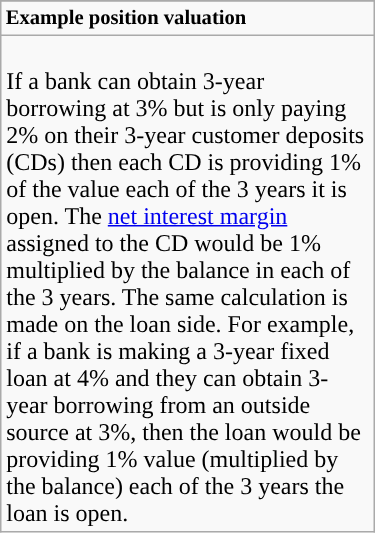<table class="wikitable floatright" | width="250">
<tr align="center">
</tr>
<tr style="font-size: 86%;">
<td><strong>Example position valuation</strong></td>
</tr>
<tr>
<td><br>If a bank can obtain 3-year borrowing at 3% but is only paying 2% on their 3-year customer deposits (CDs) then each CD is providing 1% of the value each of the 3 years it is open. The <a href='#'>net interest margin</a> assigned to the CD would be 1% multiplied by the balance in each of the 3 years. The same calculation is made on the loan side. For example, if a bank is making a 3-year fixed loan at 4% and they can obtain 3-year borrowing from an outside source at 3%, then the loan would be providing 1% value (multiplied by the balance) each of the 3 years the loan is open.</td>
</tr>
</table>
